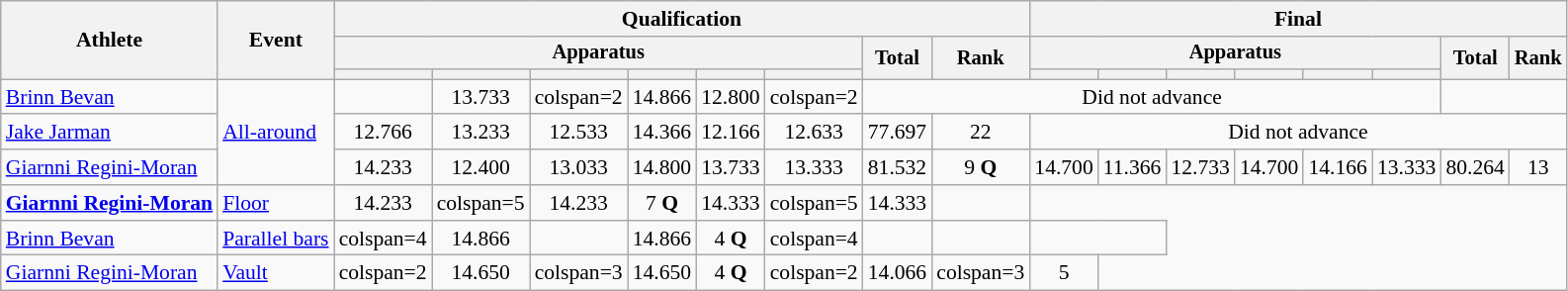<table class=wikitable style=font-size:90%;text-align:center>
<tr>
<th rowspan=3>Athlete</th>
<th rowspan=3>Event</th>
<th colspan=8>Qualification</th>
<th colspan=8>Final</th>
</tr>
<tr style=font-size:95%>
<th colspan=6>Apparatus</th>
<th rowspan=2>Total</th>
<th rowspan=2>Rank</th>
<th colspan=6>Apparatus</th>
<th rowspan=2>Total</th>
<th rowspan=2>Rank</th>
</tr>
<tr style=font-size:95%>
<th></th>
<th></th>
<th></th>
<th></th>
<th></th>
<th></th>
<th></th>
<th></th>
<th></th>
<th></th>
<th></th>
<th></th>
</tr>
<tr>
<td align=left><a href='#'>Brinn Bevan</a></td>
<td align=left rowspan=3><a href='#'>All-around</a></td>
<td></td>
<td>13.733</td>
<td>colspan=2 </td>
<td>14.866</td>
<td>12.800</td>
<td>colspan=2 </td>
<td colspan=8>Did not advance</td>
</tr>
<tr>
<td align=left><a href='#'>Jake Jarman</a></td>
<td>12.766</td>
<td>13.233</td>
<td>12.533</td>
<td>14.366</td>
<td>12.166</td>
<td>12.633</td>
<td>77.697</td>
<td>22</td>
<td colspan=8>Did not advance</td>
</tr>
<tr>
<td align=left><a href='#'>Giarnni Regini-Moran</a></td>
<td>14.233</td>
<td>12.400</td>
<td>13.033</td>
<td>14.800</td>
<td>13.733</td>
<td>13.333</td>
<td>81.532</td>
<td>9 <strong>Q</strong></td>
<td>14.700</td>
<td>11.366</td>
<td>12.733</td>
<td>14.700</td>
<td>14.166</td>
<td>13.333</td>
<td>80.264</td>
<td>13</td>
</tr>
<tr>
<td align=left><strong><a href='#'>Giarnni Regini-Moran</a></strong></td>
<td align=left><a href='#'>Floor</a></td>
<td>14.233</td>
<td>colspan=5 </td>
<td>14.233</td>
<td>7 <strong>Q</strong></td>
<td>14.333</td>
<td>colspan=5 </td>
<td>14.333</td>
<td></td>
</tr>
<tr>
<td align=left><a href='#'>Brinn Bevan</a></td>
<td align=left><a href='#'>Parallel bars</a></td>
<td>colspan=4 </td>
<td>14.866</td>
<td></td>
<td>14.866</td>
<td>4 <strong>Q</strong></td>
<td>colspan=4 </td>
<td></td>
<td></td>
<td colspan=2></td>
</tr>
<tr>
<td align=left><a href='#'>Giarnni Regini-Moran</a></td>
<td align=left><a href='#'>Vault</a></td>
<td>colspan=2 </td>
<td>14.650</td>
<td>colspan=3 </td>
<td>14.650</td>
<td>4 <strong>Q</strong></td>
<td>colspan=2 </td>
<td>14.066</td>
<td>colspan=3 </td>
<td>5</td>
</tr>
</table>
